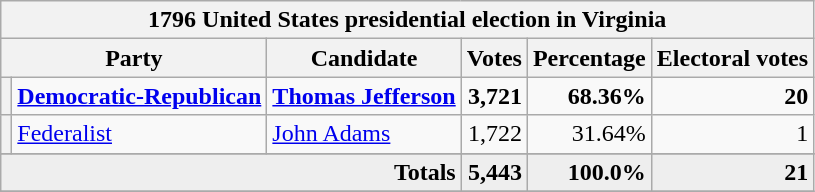<table class="wikitable">
<tr>
<th colspan="6">1796 United States presidential election in Virginia</th>
</tr>
<tr>
<th colspan="2">Party</th>
<th>Candidate</th>
<th>Votes</th>
<th>Percentage</th>
<th>Electoral votes</th>
</tr>
<tr>
<th></th>
<td><strong><a href='#'>Democratic-Republican</a></strong></td>
<td><strong><a href='#'>Thomas Jefferson</a></strong></td>
<td align="right"><strong>3,721</strong></td>
<td align="right"><strong>68.36%</strong></td>
<td align="right"><strong>20</strong></td>
</tr>
<tr>
<th></th>
<td><a href='#'>Federalist</a></td>
<td><a href='#'>John Adams</a></td>
<td align="right">1,722</td>
<td align="right">31.64%</td>
<td align="right">1</td>
</tr>
<tr>
</tr>
<tr bgcolor="#EEEEEE">
<td colspan="3" align="right"><strong>Totals</strong></td>
<td align="right"><strong>5,443</strong></td>
<td align="right"><strong>100.0%</strong></td>
<td align="right"><strong>21</strong></td>
</tr>
<tr>
</tr>
</table>
